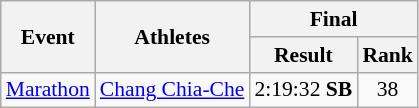<table class="wikitable" border="1" style="font-size:90%">
<tr>
<th rowspan="2">Event</th>
<th rowspan="2">Athletes</th>
<th colspan="2">Final</th>
</tr>
<tr>
<th>Result</th>
<th>Rank</th>
</tr>
<tr>
<td><a href='#'>Marathon</a></td>
<td><a href='#'>Chang Chia-Che</a></td>
<td align=center>2:19:32 <strong>SB</strong></td>
<td align=center>38</td>
</tr>
</table>
